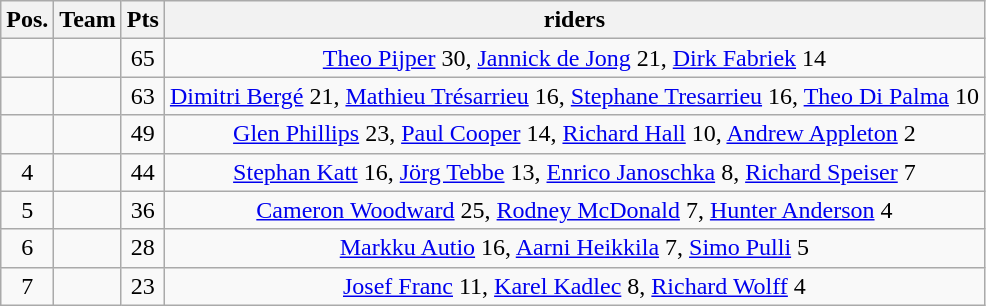<table class=wikitable>
<tr>
<th>Pos.</th>
<th>Team</th>
<th>Pts</th>
<th>riders</th>
</tr>
<tr align=center>
<td></td>
<td align=left></td>
<td>65</td>
<td><a href='#'>Theo Pijper</a> 30, <a href='#'>Jannick de Jong</a> 21, <a href='#'>Dirk Fabriek</a> 14</td>
</tr>
<tr align=center>
<td></td>
<td align=left></td>
<td>63</td>
<td><a href='#'>Dimitri Bergé</a> 21, <a href='#'>Mathieu Trésarrieu</a> 16, <a href='#'>Stephane Tresarrieu</a> 16, <a href='#'>Theo Di Palma</a> 10</td>
</tr>
<tr align=center>
<td></td>
<td align=left></td>
<td>49</td>
<td><a href='#'>Glen Phillips</a> 23, <a href='#'>Paul Cooper</a> 14, <a href='#'>Richard Hall</a> 10, <a href='#'>Andrew Appleton</a> 2</td>
</tr>
<tr align=center>
<td>4</td>
<td align=left></td>
<td>44</td>
<td><a href='#'>Stephan Katt</a> 16, <a href='#'>Jörg Tebbe</a> 13, <a href='#'>Enrico Janoschka</a> 8, <a href='#'>Richard Speiser</a> 7</td>
</tr>
<tr align=center>
<td>5</td>
<td align=left></td>
<td>36</td>
<td><a href='#'>Cameron Woodward</a> 25, <a href='#'>Rodney McDonald</a> 7, <a href='#'>Hunter Anderson</a> 4</td>
</tr>
<tr align=center>
<td>6</td>
<td align=left></td>
<td>28</td>
<td><a href='#'>Markku Autio</a> 16, <a href='#'>Aarni Heikkila</a> 7, <a href='#'>Simo Pulli</a> 5</td>
</tr>
<tr align=center>
<td>7</td>
<td align=left></td>
<td>23</td>
<td><a href='#'>Josef Franc</a> 11, <a href='#'>Karel Kadlec</a> 8, <a href='#'>Richard Wolff</a> 4</td>
</tr>
</table>
